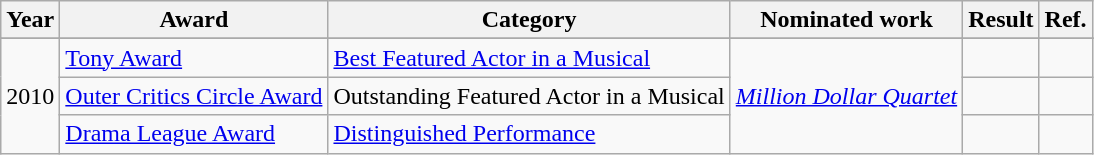<table class="wikitable">
<tr>
<th>Year</th>
<th>Award</th>
<th>Category</th>
<th>Nominated work</th>
<th>Result</th>
<th>Ref.</th>
</tr>
<tr>
</tr>
<tr>
<td rowspan="3">2010</td>
<td><a href='#'>Tony Award</a></td>
<td><a href='#'>Best Featured Actor in a Musical</a></td>
<td rowspan="3"><em><a href='#'>Million Dollar Quartet</a></em></td>
<td></td>
<td></td>
</tr>
<tr>
<td><a href='#'>Outer Critics Circle Award</a></td>
<td>Outstanding Featured Actor in a Musical</td>
<td></td>
</tr>
<tr>
<td><a href='#'>Drama League Award</a></td>
<td><a href='#'>Distinguished Performance</a></td>
<td></td>
<td></td>
</tr>
</table>
